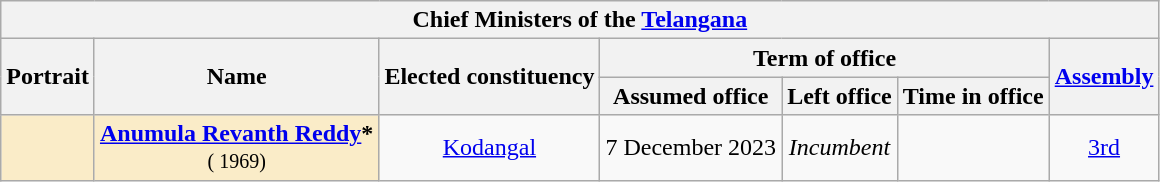<table class="wikitable sortable" style="text-align:center;">
<tr>
<th colspan=8><strong>Chief Ministers of the <a href='#'>Telangana</a></strong></th>
</tr>
<tr>
<th rowspan=2>Portrait</th>
<th rowspan=2>Name<br><small></small></th>
<th rowspan=2>Elected constituency</th>
<th colspan=3>Term of office</th>
<th rowspan=2><a href='#'>Assembly</a><br></th>
</tr>
<tr>
<th>Assumed office</th>
<th>Left office</th>
<th>Time in office</th>
</tr>
<tr>
<td style="background:#faecc8;text-align:center;"></td>
<td style="background:#faecc8;text-align:center;"><strong><a href='#'>Anumula Revanth Reddy</a>*</strong><br><small>( 1969)</small></td>
<td><a href='#'>Kodangal</a></td>
<td>7 December 2023</td>
<td><em>Incumbent</em></td>
<td></td>
<td><a href='#'>3rd</a><br></td>
</tr>
</table>
